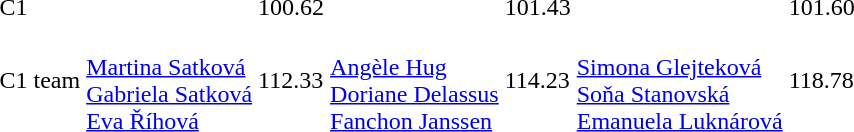<table>
<tr>
<td>C1</td>
<td></td>
<td>100.62</td>
<td></td>
<td>101.43</td>
<td></td>
<td>101.60</td>
</tr>
<tr>
<td>C1 team</td>
<td><br><a href='#'>Martina Satková</a><br><a href='#'>Gabriela Satková</a><br><a href='#'>Eva Říhová</a></td>
<td>112.33</td>
<td><br><a href='#'>Angèle Hug</a><br><a href='#'>Doriane Delassus</a><br><a href='#'>Fanchon Janssen</a></td>
<td>114.23</td>
<td><br><a href='#'>Simona Glejteková</a><br><a href='#'>Soňa Stanovská</a><br><a href='#'>Emanuela Luknárová</a></td>
<td>118.78</td>
</tr>
</table>
